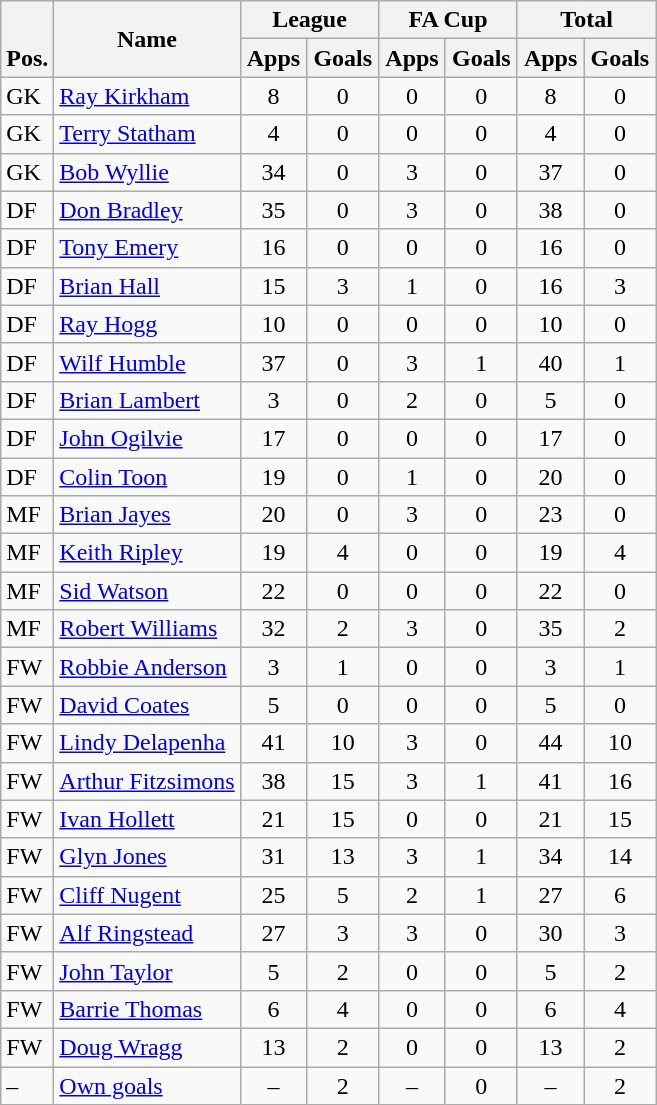<table class="wikitable" style="text-align:center">
<tr>
<th rowspan="2" valign="bottom">Pos.</th>
<th rowspan="2">Name</th>
<th colspan="2" width="85">League</th>
<th colspan="2" width="85">FA Cup</th>
<th colspan="2" width="85">Total</th>
</tr>
<tr>
<th>Apps</th>
<th>Goals</th>
<th>Apps</th>
<th>Goals</th>
<th>Apps</th>
<th>Goals</th>
</tr>
<tr>
<td align="left">GK</td>
<td align="left"> <a href='#'>Ray Kirkham</a></td>
<td>8</td>
<td>0</td>
<td>0</td>
<td>0</td>
<td>8</td>
<td>0</td>
</tr>
<tr>
<td align="left">GK</td>
<td align="left"> <a href='#'>Terry Statham</a></td>
<td>4</td>
<td>0</td>
<td>0</td>
<td>0</td>
<td>4</td>
<td>0</td>
</tr>
<tr>
<td align="left">GK</td>
<td align="left"> <a href='#'>Bob Wyllie</a></td>
<td>34</td>
<td>0</td>
<td>3</td>
<td>0</td>
<td>37</td>
<td>0</td>
</tr>
<tr>
<td align="left">DF</td>
<td align="left"> <a href='#'>Don Bradley</a></td>
<td>35</td>
<td>0</td>
<td>3</td>
<td>0</td>
<td>38</td>
<td>0</td>
</tr>
<tr>
<td align="left">DF</td>
<td align="left"> <a href='#'>Tony Emery</a></td>
<td>16</td>
<td>0</td>
<td>0</td>
<td>0</td>
<td>16</td>
<td>0</td>
</tr>
<tr>
<td align="left">DF</td>
<td align="left"> <a href='#'>Brian Hall</a></td>
<td>15</td>
<td>3</td>
<td>1</td>
<td>0</td>
<td>16</td>
<td>3</td>
</tr>
<tr>
<td align="left">DF</td>
<td align="left"> <a href='#'>Ray Hogg</a></td>
<td>10</td>
<td>0</td>
<td>0</td>
<td>0</td>
<td>10</td>
<td>0</td>
</tr>
<tr>
<td align="left">DF</td>
<td align="left"> <a href='#'>Wilf Humble</a></td>
<td>37</td>
<td>0</td>
<td>3</td>
<td>1</td>
<td>40</td>
<td>1</td>
</tr>
<tr>
<td align="left">DF</td>
<td align="left"> <a href='#'>Brian Lambert</a></td>
<td>3</td>
<td>0</td>
<td>2</td>
<td>0</td>
<td>5</td>
<td>0</td>
</tr>
<tr>
<td align="left">DF</td>
<td align="left"> <a href='#'>John Ogilvie</a></td>
<td>17</td>
<td>0</td>
<td>0</td>
<td>0</td>
<td>17</td>
<td>0</td>
</tr>
<tr>
<td align="left">DF</td>
<td align="left"> <a href='#'>Colin Toon</a></td>
<td>19</td>
<td>0</td>
<td>1</td>
<td>0</td>
<td>20</td>
<td>0</td>
</tr>
<tr>
<td align="left">MF</td>
<td align="left"> <a href='#'>Brian Jayes</a></td>
<td>20</td>
<td>0</td>
<td>3</td>
<td>0</td>
<td>23</td>
<td>0</td>
</tr>
<tr>
<td align="left">MF</td>
<td align="left"> <a href='#'>Keith Ripley</a></td>
<td>19</td>
<td>4</td>
<td>0</td>
<td>0</td>
<td>19</td>
<td>4</td>
</tr>
<tr>
<td align="left">MF</td>
<td align="left"> <a href='#'>Sid Watson</a></td>
<td>22</td>
<td>0</td>
<td>0</td>
<td>0</td>
<td>22</td>
<td>0</td>
</tr>
<tr>
<td align="left">MF</td>
<td align="left"> <a href='#'>Robert Williams</a></td>
<td>32</td>
<td>2</td>
<td>3</td>
<td>0</td>
<td>35</td>
<td>2</td>
</tr>
<tr>
<td align="left">FW</td>
<td align="left"> <a href='#'>Robbie Anderson</a></td>
<td>3</td>
<td>1</td>
<td>0</td>
<td>0</td>
<td>3</td>
<td>1</td>
</tr>
<tr>
<td align="left">FW</td>
<td align="left"> <a href='#'>David Coates</a></td>
<td>5</td>
<td>0</td>
<td>0</td>
<td>0</td>
<td>5</td>
<td>0</td>
</tr>
<tr>
<td align="left">FW</td>
<td align="left"> <a href='#'>Lindy Delapenha</a></td>
<td>41</td>
<td>10</td>
<td>3</td>
<td>0</td>
<td>44</td>
<td>10</td>
</tr>
<tr>
<td align="left">FW</td>
<td align="left"> <a href='#'>Arthur Fitzsimons</a></td>
<td>38</td>
<td>15</td>
<td>3</td>
<td>1</td>
<td>41</td>
<td>16</td>
</tr>
<tr>
<td align="left">FW</td>
<td align="left"> <a href='#'>Ivan Hollett</a></td>
<td>21</td>
<td>15</td>
<td>0</td>
<td>0</td>
<td>21</td>
<td>15</td>
</tr>
<tr>
<td align="left">FW</td>
<td align="left"> <a href='#'>Glyn Jones</a></td>
<td>31</td>
<td>13</td>
<td>3</td>
<td>1</td>
<td>34</td>
<td>14</td>
</tr>
<tr>
<td align="left">FW</td>
<td align="left"> <a href='#'>Cliff Nugent</a></td>
<td>25</td>
<td>5</td>
<td>2</td>
<td>1</td>
<td>27</td>
<td>6</td>
</tr>
<tr>
<td align="left">FW</td>
<td align="left"> <a href='#'>Alf Ringstead</a></td>
<td>27</td>
<td>3</td>
<td>3</td>
<td>0</td>
<td>30</td>
<td>3</td>
</tr>
<tr>
<td align="left">FW</td>
<td align="left"> <a href='#'>John Taylor</a></td>
<td>5</td>
<td>2</td>
<td>0</td>
<td>0</td>
<td>5</td>
<td>2</td>
</tr>
<tr>
<td align="left">FW</td>
<td align="left"> <a href='#'>Barrie Thomas</a></td>
<td>6</td>
<td>4</td>
<td>0</td>
<td>0</td>
<td>6</td>
<td>4</td>
</tr>
<tr>
<td align="left">FW</td>
<td align="left"> <a href='#'>Doug Wragg</a></td>
<td>13</td>
<td>2</td>
<td>0</td>
<td>0</td>
<td>13</td>
<td>2</td>
</tr>
<tr>
<td align="left">–</td>
<td align="left"><a href='#'>Own goals</a></td>
<td>–</td>
<td>2</td>
<td>–</td>
<td>0</td>
<td>–</td>
<td>2</td>
</tr>
</table>
